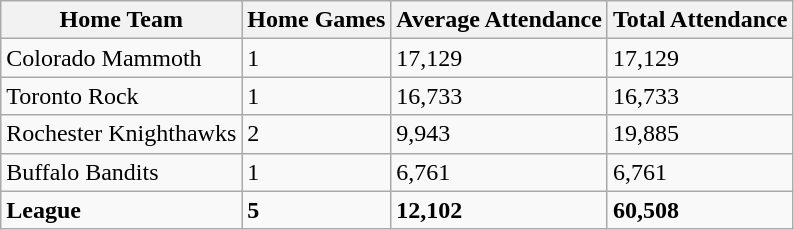<table class="wikitable sortable">
<tr>
<th>Home Team</th>
<th>Home Games</th>
<th>Average Attendance</th>
<th>Total Attendance</th>
</tr>
<tr>
<td>Colorado Mammoth</td>
<td>1</td>
<td>17,129</td>
<td>17,129</td>
</tr>
<tr>
<td>Toronto Rock</td>
<td>1</td>
<td>16,733</td>
<td>16,733</td>
</tr>
<tr>
<td>Rochester Knighthawks</td>
<td>2</td>
<td>9,943</td>
<td>19,885</td>
</tr>
<tr>
<td>Buffalo Bandits</td>
<td>1</td>
<td>6,761</td>
<td>6,761</td>
</tr>
<tr class="sortbottom">
<td><strong>League</strong></td>
<td><strong>5</strong></td>
<td><strong>12,102</strong></td>
<td><strong>60,508</strong></td>
</tr>
</table>
